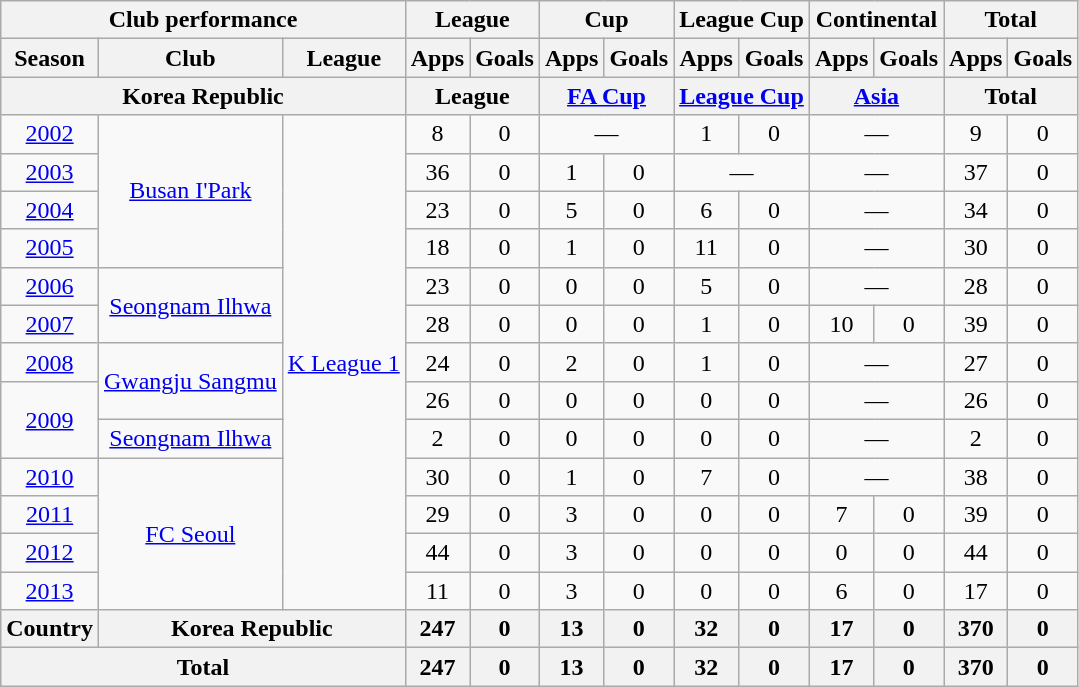<table class="wikitable" style="text-align:center;">
<tr>
<th colspan=3>Club performance</th>
<th colspan=2>League</th>
<th colspan=2>Cup</th>
<th colspan=2>League Cup</th>
<th colspan=2>Continental</th>
<th colspan=2>Total</th>
</tr>
<tr>
<th>Season</th>
<th>Club</th>
<th>League</th>
<th>Apps</th>
<th>Goals</th>
<th>Apps</th>
<th>Goals</th>
<th>Apps</th>
<th>Goals</th>
<th>Apps</th>
<th>Goals</th>
<th>Apps</th>
<th>Goals</th>
</tr>
<tr>
<th colspan=3>Korea Republic</th>
<th colspan=2>League</th>
<th colspan=2><a href='#'>FA Cup</a></th>
<th colspan=2><a href='#'>League Cup</a></th>
<th colspan=2><a href='#'>Asia</a></th>
<th colspan=2>Total</th>
</tr>
<tr>
<td><a href='#'>2002</a></td>
<td rowspan="4"><a href='#'>Busan I'Park</a></td>
<td rowspan="13"><a href='#'>K League 1</a></td>
<td>8</td>
<td>0</td>
<td colspan="2">—</td>
<td>1</td>
<td>0</td>
<td colspan="2">—</td>
<td>9</td>
<td>0</td>
</tr>
<tr>
<td><a href='#'>2003</a></td>
<td>36</td>
<td>0</td>
<td>1</td>
<td>0</td>
<td colspan="2">—</td>
<td colspan="2">—</td>
<td>37</td>
<td>0</td>
</tr>
<tr>
<td><a href='#'>2004</a></td>
<td>23</td>
<td>0</td>
<td>5</td>
<td>0</td>
<td>6</td>
<td>0</td>
<td colspan="2">—</td>
<td>34</td>
<td>0</td>
</tr>
<tr>
<td><a href='#'>2005</a></td>
<td>18</td>
<td>0</td>
<td>1</td>
<td>0</td>
<td>11</td>
<td>0</td>
<td colspan="2">—</td>
<td>30</td>
<td>0</td>
</tr>
<tr>
<td><a href='#'>2006</a></td>
<td rowspan="2"><a href='#'>Seongnam Ilhwa</a></td>
<td>23</td>
<td>0</td>
<td>0</td>
<td>0</td>
<td>5</td>
<td>0</td>
<td colspan="2">—</td>
<td>28</td>
<td>0</td>
</tr>
<tr>
<td><a href='#'>2007</a></td>
<td>28</td>
<td>0</td>
<td>0</td>
<td>0</td>
<td>1</td>
<td>0</td>
<td>10</td>
<td>0</td>
<td>39</td>
<td>0</td>
</tr>
<tr>
<td><a href='#'>2008</a></td>
<td rowspan="2"><a href='#'>Gwangju Sangmu</a></td>
<td>24</td>
<td>0</td>
<td>2</td>
<td>0</td>
<td>1</td>
<td>0</td>
<td colspan="2">—</td>
<td>27</td>
<td>0</td>
</tr>
<tr>
<td rowspan="2"><a href='#'>2009</a></td>
<td>26</td>
<td>0</td>
<td>0</td>
<td>0</td>
<td>0</td>
<td>0</td>
<td colspan="2">—</td>
<td>26</td>
<td>0</td>
</tr>
<tr>
<td rowspan="1"><a href='#'>Seongnam Ilhwa</a></td>
<td>2</td>
<td>0</td>
<td>0</td>
<td>0</td>
<td>0</td>
<td>0</td>
<td colspan="2">—</td>
<td>2</td>
<td>0</td>
</tr>
<tr>
<td><a href='#'>2010</a></td>
<td rowspan="4"><a href='#'>FC Seoul</a></td>
<td>30</td>
<td>0</td>
<td>1</td>
<td>0</td>
<td>7</td>
<td>0</td>
<td colspan="2">—</td>
<td>38</td>
<td>0</td>
</tr>
<tr>
<td><a href='#'>2011</a></td>
<td>29</td>
<td>0</td>
<td>3</td>
<td>0</td>
<td>0</td>
<td>0</td>
<td>7</td>
<td>0</td>
<td>39</td>
<td>0</td>
</tr>
<tr>
<td><a href='#'>2012</a></td>
<td>44</td>
<td>0</td>
<td>3</td>
<td>0</td>
<td>0</td>
<td>0</td>
<td>0</td>
<td>0</td>
<td>44</td>
<td>0</td>
</tr>
<tr>
<td><a href='#'>2013</a></td>
<td>11</td>
<td>0</td>
<td>3</td>
<td>0</td>
<td>0</td>
<td>0</td>
<td>6</td>
<td>0</td>
<td>17</td>
<td>0</td>
</tr>
<tr>
<th rowspan=1>Country</th>
<th colspan=2>Korea Republic</th>
<th>247</th>
<th>0</th>
<th>13</th>
<th>0</th>
<th>32</th>
<th>0</th>
<th>17</th>
<th>0</th>
<th>370</th>
<th>0</th>
</tr>
<tr>
<th colspan=3>Total</th>
<th>247</th>
<th>0</th>
<th>13</th>
<th>0</th>
<th>32</th>
<th>0</th>
<th>17</th>
<th>0</th>
<th>370</th>
<th>0</th>
</tr>
</table>
